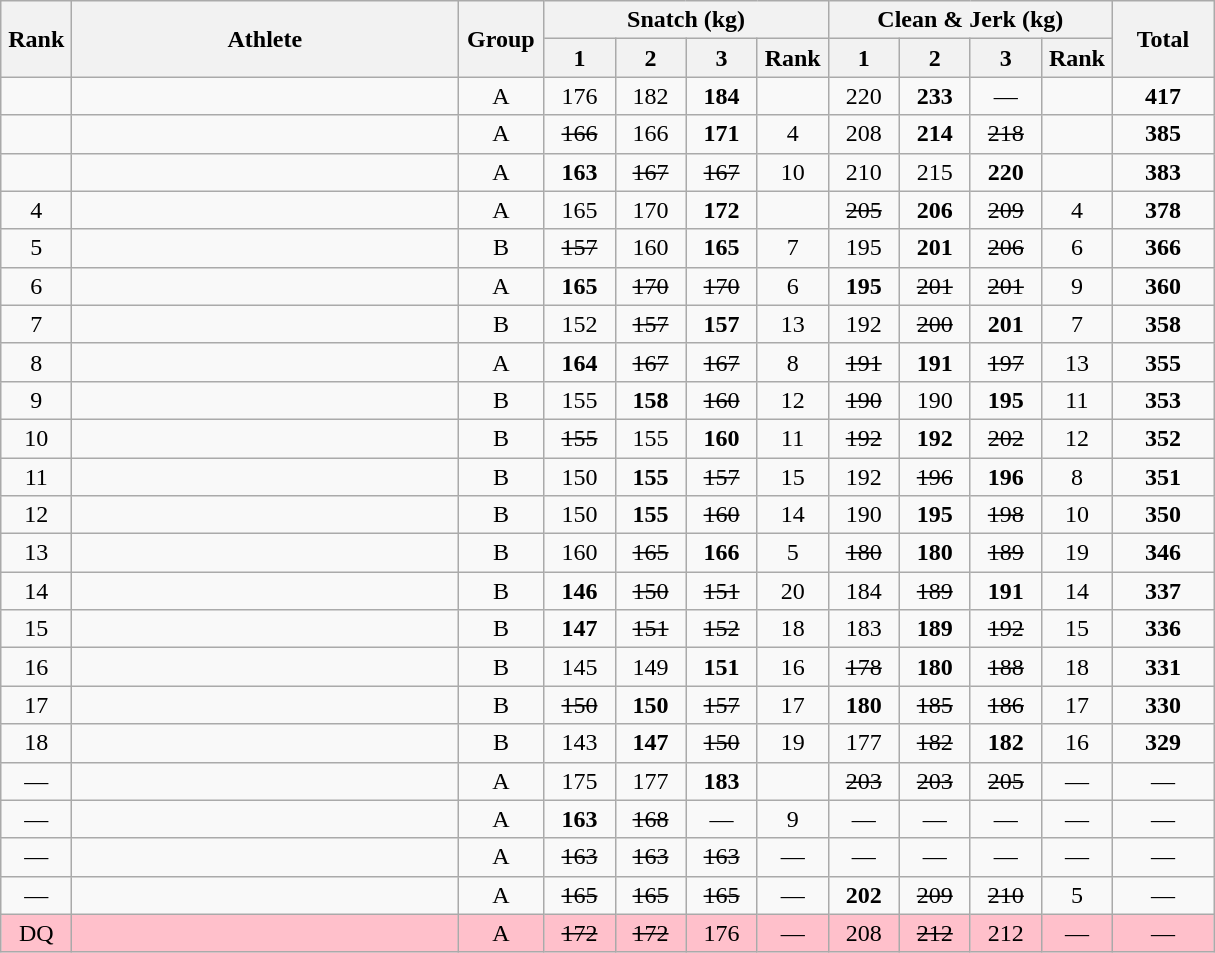<table class = "wikitable" style="text-align:center;">
<tr>
<th rowspan=2 width=40>Rank</th>
<th rowspan=2 width=250>Athlete</th>
<th rowspan=2 width=50>Group</th>
<th colspan=4>Snatch (kg)</th>
<th colspan=4>Clean & Jerk (kg)</th>
<th rowspan=2 width=60>Total</th>
</tr>
<tr>
<th width=40>1</th>
<th width=40>2</th>
<th width=40>3</th>
<th width=40>Rank</th>
<th width=40>1</th>
<th width=40>2</th>
<th width=40>3</th>
<th width=40>Rank</th>
</tr>
<tr>
<td></td>
<td align="left"></td>
<td>A</td>
<td>176</td>
<td>182</td>
<td><strong>184</strong></td>
<td></td>
<td>220</td>
<td><strong>233</strong></td>
<td>—</td>
<td></td>
<td><strong>417</strong></td>
</tr>
<tr>
<td></td>
<td align="left"></td>
<td>A</td>
<td><s>166</s></td>
<td>166</td>
<td><strong>171</strong></td>
<td>4</td>
<td>208</td>
<td><strong>214</strong></td>
<td><s>218</s></td>
<td></td>
<td><strong>385</strong></td>
</tr>
<tr>
<td></td>
<td align="left"></td>
<td>A</td>
<td><strong>163</strong></td>
<td><s>167</s></td>
<td><s>167</s></td>
<td>10</td>
<td>210</td>
<td>215</td>
<td><strong>220</strong></td>
<td></td>
<td><strong>383</strong></td>
</tr>
<tr>
<td>4</td>
<td align="left"></td>
<td>A</td>
<td>165</td>
<td>170</td>
<td><strong>172</strong></td>
<td></td>
<td><s>205</s></td>
<td><strong>206</strong></td>
<td><s>209</s></td>
<td>4</td>
<td><strong>378</strong></td>
</tr>
<tr>
<td>5</td>
<td align="left"></td>
<td>B</td>
<td><s>157</s></td>
<td>160</td>
<td><strong>165</strong></td>
<td>7</td>
<td>195</td>
<td><strong>201</strong></td>
<td><s>206</s></td>
<td>6</td>
<td><strong>366</strong></td>
</tr>
<tr>
<td>6</td>
<td align="left"></td>
<td>A</td>
<td><strong>165</strong></td>
<td><s>170</s></td>
<td><s>170</s></td>
<td>6</td>
<td><strong>195</strong></td>
<td><s>201</s></td>
<td><s>201</s></td>
<td>9</td>
<td><strong>360</strong></td>
</tr>
<tr>
<td>7</td>
<td align="left"></td>
<td>B</td>
<td>152</td>
<td><s>157</s></td>
<td><strong>157</strong></td>
<td>13</td>
<td>192</td>
<td><s>200</s></td>
<td><strong>201</strong></td>
<td>7</td>
<td><strong>358</strong></td>
</tr>
<tr>
<td>8</td>
<td align="left"></td>
<td>A</td>
<td><strong>164</strong></td>
<td><s>167</s></td>
<td><s>167</s></td>
<td>8</td>
<td><s>191</s></td>
<td><strong>191</strong></td>
<td><s>197</s></td>
<td>13</td>
<td><strong>355</strong></td>
</tr>
<tr>
<td>9</td>
<td align="left"></td>
<td>B</td>
<td>155</td>
<td><strong>158</strong></td>
<td><s>160</s></td>
<td>12</td>
<td><s>190</s></td>
<td>190</td>
<td><strong>195</strong></td>
<td>11</td>
<td><strong>353</strong></td>
</tr>
<tr>
<td>10</td>
<td align="left"></td>
<td>B</td>
<td><s>155</s></td>
<td>155</td>
<td><strong>160</strong></td>
<td>11</td>
<td><s>192</s></td>
<td><strong>192</strong></td>
<td><s>202</s></td>
<td>12</td>
<td><strong>352</strong></td>
</tr>
<tr>
<td>11</td>
<td align="left"></td>
<td>B</td>
<td>150</td>
<td><strong>155</strong></td>
<td><s>157</s></td>
<td>15</td>
<td>192</td>
<td><s>196</s></td>
<td><strong>196</strong></td>
<td>8</td>
<td><strong>351</strong></td>
</tr>
<tr>
<td>12</td>
<td align="left"></td>
<td>B</td>
<td>150</td>
<td><strong>155</strong></td>
<td><s>160</s></td>
<td>14</td>
<td>190</td>
<td><strong>195</strong></td>
<td><s>198</s></td>
<td>10</td>
<td><strong>350</strong></td>
</tr>
<tr>
<td>13</td>
<td align="left"></td>
<td>B</td>
<td>160</td>
<td><s>165</s></td>
<td><strong>166</strong></td>
<td>5</td>
<td><s>180</s></td>
<td><strong>180</strong></td>
<td><s>189</s></td>
<td>19</td>
<td><strong>346</strong></td>
</tr>
<tr>
<td>14</td>
<td align="left"></td>
<td>B</td>
<td><strong>146</strong></td>
<td><s>150</s></td>
<td><s>151</s></td>
<td>20</td>
<td>184</td>
<td><s>189</s></td>
<td><strong>191</strong></td>
<td>14</td>
<td><strong>337</strong></td>
</tr>
<tr>
<td>15</td>
<td align="left"></td>
<td>B</td>
<td><strong>147</strong></td>
<td><s>151</s></td>
<td><s>152</s></td>
<td>18</td>
<td>183</td>
<td><strong>189</strong></td>
<td><s>192</s></td>
<td>15</td>
<td><strong>336</strong></td>
</tr>
<tr>
<td>16</td>
<td align="left"></td>
<td>B</td>
<td>145</td>
<td>149</td>
<td><strong>151</strong></td>
<td>16</td>
<td><s>178</s></td>
<td><strong>180</strong></td>
<td><s>188</s></td>
<td>18</td>
<td><strong>331</strong></td>
</tr>
<tr>
<td>17</td>
<td align="left"></td>
<td>B</td>
<td><s>150</s></td>
<td><strong>150</strong></td>
<td><s>157</s></td>
<td>17</td>
<td><strong>180</strong></td>
<td><s>185</s></td>
<td><s>186</s></td>
<td>17</td>
<td><strong>330</strong></td>
</tr>
<tr>
<td>18</td>
<td align="left"></td>
<td>B</td>
<td>143</td>
<td><strong>147</strong></td>
<td><s>150</s></td>
<td>19</td>
<td>177</td>
<td><s>182</s></td>
<td><strong>182</strong></td>
<td>16</td>
<td><strong>329</strong></td>
</tr>
<tr>
<td>—</td>
<td align="left"></td>
<td>A</td>
<td>175</td>
<td>177</td>
<td><strong>183</strong></td>
<td></td>
<td><s>203</s></td>
<td><s>203</s></td>
<td><s>205</s></td>
<td>—</td>
<td>—</td>
</tr>
<tr>
<td>—</td>
<td align="left"></td>
<td>A</td>
<td><strong>163</strong></td>
<td><s>168</s></td>
<td>—</td>
<td>9</td>
<td>—</td>
<td>—</td>
<td>—</td>
<td>—</td>
<td>—</td>
</tr>
<tr>
<td>—</td>
<td align="left"></td>
<td>A</td>
<td><s>163</s></td>
<td><s>163</s></td>
<td><s>163</s></td>
<td>—</td>
<td>—</td>
<td>—</td>
<td>—</td>
<td>—</td>
<td>—</td>
</tr>
<tr>
<td>—</td>
<td align="left"></td>
<td>A</td>
<td><s>165</s></td>
<td><s>165</s></td>
<td><s>165</s></td>
<td>—</td>
<td><strong>202</strong></td>
<td><s>209</s></td>
<td><s>210</s></td>
<td>5</td>
<td>—</td>
</tr>
<tr bgcolor=pink>
<td>DQ</td>
<td align="left"></td>
<td>A</td>
<td><s>172</s></td>
<td><s>172</s></td>
<td>176</td>
<td>—</td>
<td>208</td>
<td><s>212</s></td>
<td>212</td>
<td>—</td>
<td>—</td>
</tr>
</table>
